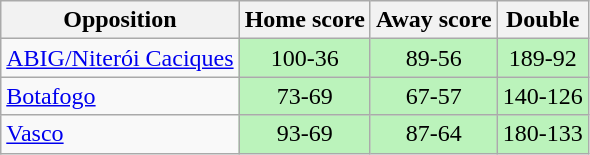<table class="wikitable" style="text-align: center;">
<tr>
<th>Opposition</th>
<th>Home score</th>
<th>Away score</th>
<th>Double</th>
</tr>
<tr>
<td align="left"><a href='#'>ABIG/Niterói Caciques</a></td>
<td bgcolor=#BBF3BB>100-36</td>
<td bgcolor=#BBF3BB>89-56</td>
<td bgcolor=#BBF3BB>189-92</td>
</tr>
<tr>
<td align="left"><a href='#'>Botafogo</a></td>
<td bgcolor=#BBF3BB>73-69</td>
<td bgcolor=#BBF3BB>67-57</td>
<td bgcolor=#BBF3BB>140-126</td>
</tr>
<tr>
<td align="left"><a href='#'>Vasco</a></td>
<td bgcolor=#BBF3BB>93-69</td>
<td bgcolor=#BBF3BB>87-64</td>
<td bgcolor=#BBF3BB>180-133</td>
</tr>
</table>
